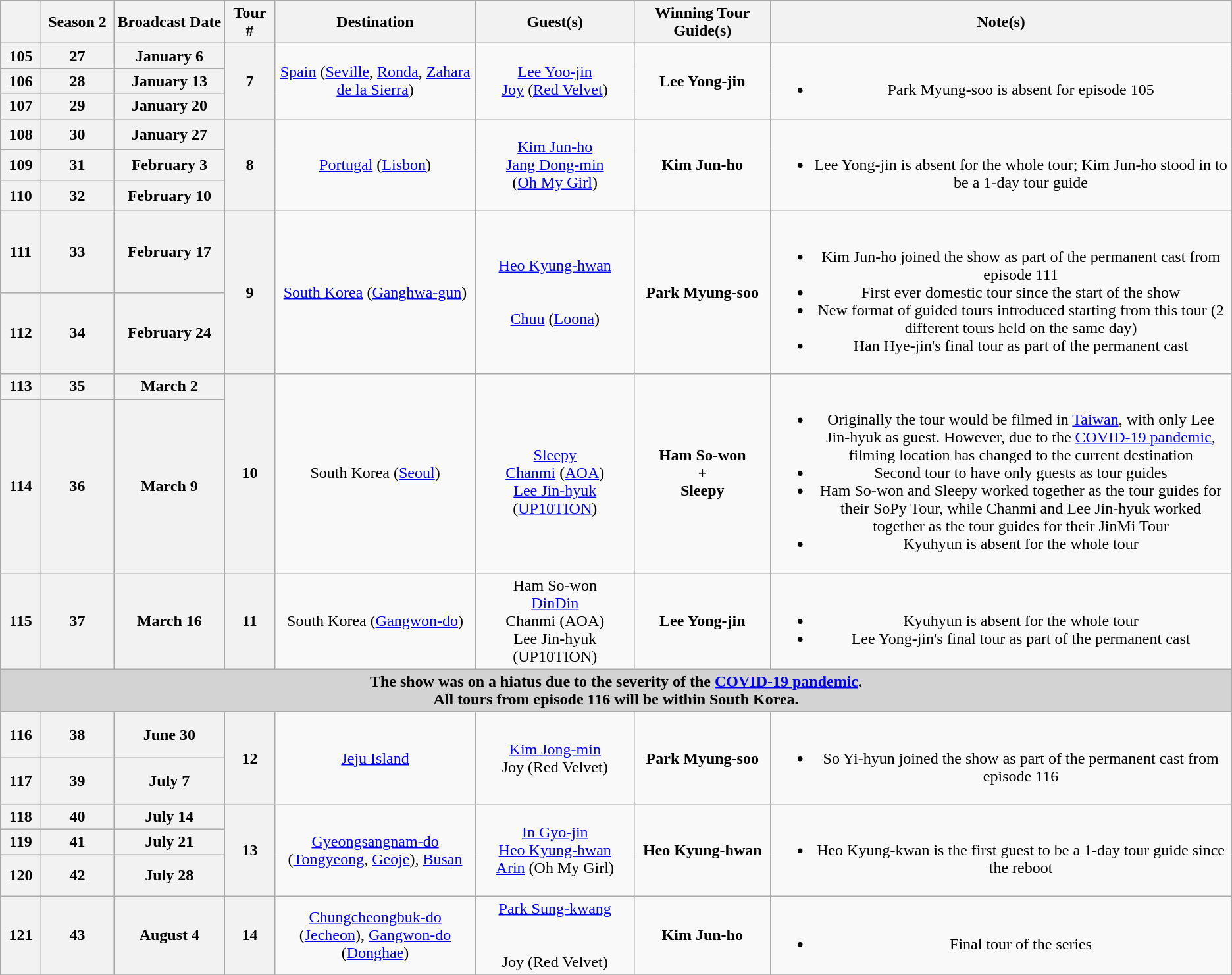<table Class ="wikitable" style="text-align:center">
<tr>
<th width="40"></th>
<th width="80">Season 2 </th>
<th width="130">Broadcast Date</th>
<th width="50">Tour #</th>
<th width="250">Destination</th>
<th width="200">Guest(s)</th>
<th width="180">Winning Tour Guide(s)</th>
<th width="700">Note(s)</th>
</tr>
<tr>
<th>105</th>
<th>27</th>
<th>January 6</th>
<th rowspan="3">7</th>
<td rowspan="3"><a href='#'>Spain</a> (<a href='#'>Seville</a>, <a href='#'>Ronda</a>, <a href='#'>Zahara de la Sierra</a>)</td>
<td rowspan="3"><a href='#'>Lee Yoo-jin</a><br><a href='#'>Joy</a> (<a href='#'>Red Velvet</a>)</td>
<td rowspan="3"><strong>Lee Yong-jin</strong></td>
<td rowspan="3"><br><ul><li>Park Myung-soo is absent for episode 105</li></ul></td>
</tr>
<tr>
<th>106</th>
<th>28</th>
<th>January 13</th>
</tr>
<tr>
<th>107</th>
<th>29</th>
<th>January 20</th>
</tr>
<tr>
<th>108</th>
<th>30</th>
<th>January 27</th>
<th rowspan="3">8</th>
<td rowspan="3"><a href='#'>Portugal</a> (<a href='#'>Lisbon</a>)</td>
<td rowspan="3"><a href='#'>Kim Jun-ho</a><br><a href='#'>Jang Dong-min</a><br> (<a href='#'>Oh My Girl</a>)</td>
<td rowspan="3"><strong>Kim Jun-ho</strong></td>
<td rowspan="3"><br><ul><li>Lee Yong-jin is absent for the whole tour; Kim Jun-ho stood in to be a 1-day tour guide</li></ul></td>
</tr>
<tr>
<th>109</th>
<th>31</th>
<th>February 3</th>
</tr>
<tr>
<th>110</th>
<th>32</th>
<th>February 10</th>
</tr>
<tr>
<th>111</th>
<th>33</th>
<th>February 17</th>
<th rowspan="2">9</th>
<td rowspan="2"><a href='#'>South Korea</a> (<a href='#'>Ganghwa-gun</a>)</td>
<td rowspan="2"><a href='#'>Heo Kyung-hwan</a><br><br><br><a href='#'>Chuu</a> (<a href='#'>Loona</a>)<br></td>
<td rowspan="2"><strong>Park Myung-soo</strong></td>
<td rowspan="2"><br><ul><li>Kim Jun-ho joined the show as part of the permanent cast from episode 111</li><li>First ever domestic tour since the start of the show</li><li>New format of guided tours introduced starting from this tour (2 different tours held on the same day)</li><li>Han Hye-jin's final tour as part of the permanent cast</li></ul></td>
</tr>
<tr>
<th>112</th>
<th>34</th>
<th>February 24</th>
</tr>
<tr>
<th>113</th>
<th>35</th>
<th>March 2</th>
<th rowspan="2">10</th>
<td rowspan="2">South Korea (<a href='#'>Seoul</a>)</td>
<td rowspan="2"><br><a href='#'>Sleepy</a><br><a href='#'>Chanmi</a> (<a href='#'>AOA</a>)<br><a href='#'>Lee Jin-hyuk</a> (<a href='#'>UP10TION</a>)</td>
<td rowspan="2"><strong>Ham So-won<br>+<br>Sleepy</strong></td>
<td rowspan="2"><br><ul><li>Originally the tour would be filmed in <a href='#'>Taiwan</a>, with only Lee Jin-hyuk as guest. However, due to the <a href='#'>COVID-19 pandemic</a>, filming location has changed to the current destination</li><li>Second tour to have only guests as tour guides</li><li>Ham So-won and Sleepy worked together as the tour guides for their SoPy Tour, while Chanmi and Lee Jin-hyuk worked together as the tour guides for their JinMi Tour</li><li>Kyuhyun is absent for the whole tour</li></ul></td>
</tr>
<tr>
<th rowspan="2">114</th>
<th rowspan="2">36</th>
<th rowspan="2">March 9</th>
</tr>
<tr>
<th rowspan="2">11</th>
<td rowspan="2">South Korea (<a href='#'>Gangwon-do</a>)</td>
<td rowspan="2">Ham So-won<br><a href='#'>DinDin</a><br>Chanmi (AOA)<br>Lee Jin-hyuk (UP10TION)</td>
<td rowspan="2"><strong>Lee Yong-jin</strong></td>
<td rowspan="2"><br><ul><li>Kyuhyun is absent for the whole tour</li><li>Lee Yong-jin's final tour as part of the permanent cast</li></ul></td>
</tr>
<tr>
<th>115</th>
<th>37</th>
<th>March 16</th>
</tr>
<tr>
<th colspan="8" style="text-align:center;background:Lightgray">The show was on a hiatus due to the severity of the <a href='#'>COVID-19 pandemic</a>.<br>All tours from episode 116 will be within South Korea.</th>
</tr>
<tr>
<th>116</th>
<th>38</th>
<th>June 30</th>
<th rowspan="2">12</th>
<td rowspan="2"><a href='#'>Jeju Island</a></td>
<td rowspan="2"><a href='#'>Kim Jong-min</a><br>Joy (Red Velvet)</td>
<td rowspan="2"><strong>Park Myung-soo</strong></td>
<td rowspan="2"><br><ul><li>So Yi-hyun joined the show as part of the permanent cast from episode 116</li></ul></td>
</tr>
<tr>
<th>117</th>
<th>39</th>
<th>July 7</th>
</tr>
<tr>
<th>118</th>
<th>40</th>
<th>July 14</th>
<th rowspan="3">13</th>
<td rowspan="3"><a href='#'>Gyeongsangnam-do</a> (<a href='#'>Tongyeong</a>, <a href='#'>Geoje</a>), <a href='#'>Busan</a></td>
<td rowspan="3"><a href='#'>In Gyo-jin</a><br><a href='#'>Heo Kyung-hwan</a><br><a href='#'>Arin</a> (Oh My Girl)</td>
<td rowspan="3"><strong>Heo Kyung-hwan</strong></td>
<td rowspan="3"><br><ul><li>Heo Kyung-kwan is the first guest to be a 1-day tour guide since the reboot</li></ul></td>
</tr>
<tr>
<th>119</th>
<th>41</th>
<th>July 21</th>
</tr>
<tr>
<th rowspan="2">120</th>
<th rowspan="2">42</th>
<th rowspan="2">July 28</th>
</tr>
<tr>
<th rowspan="2">14</th>
<td rowspan="2"><a href='#'>Chungcheongbuk-do</a> (<a href='#'>Jecheon</a>), <a href='#'>Gangwon-do</a> (<a href='#'>Donghae</a>)</td>
<td rowspan="2"><a href='#'>Park Sung-kwang</a><br><br><br>Joy (Red Velvet)</td>
<td rowspan="2"><strong>Kim Jun-ho</strong></td>
<td rowspan="2"><br><ul><li>Final tour of the series</li></ul></td>
</tr>
<tr>
<th>121</th>
<th>43</th>
<th>August 4</th>
</tr>
<tr>
</tr>
</table>
